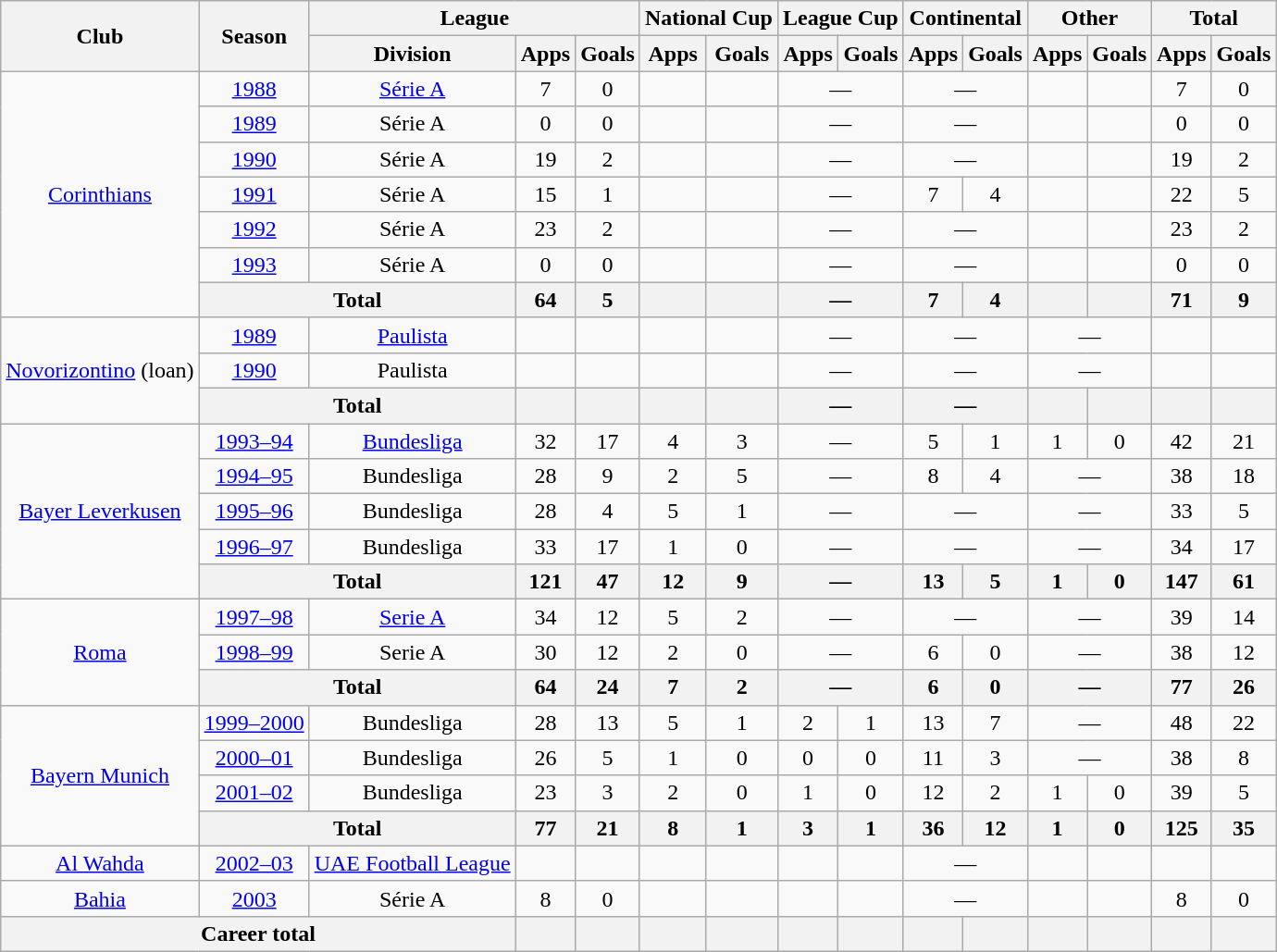<table class="wikitable" style="text-align:center">
<tr>
<th rowspan="2">Club</th>
<th rowspan="2">Season</th>
<th colspan="3">League</th>
<th colspan="2">National Cup</th>
<th colspan="2">League Cup</th>
<th colspan="2">Continental</th>
<th colspan="2">Other</th>
<th colspan="2">Total</th>
</tr>
<tr>
<th>Division</th>
<th>Apps</th>
<th>Goals</th>
<th>Apps</th>
<th>Goals</th>
<th>Apps</th>
<th>Goals</th>
<th>Apps</th>
<th>Goals</th>
<th>Apps</th>
<th>Goals</th>
<th>Apps</th>
<th>Goals</th>
</tr>
<tr>
<td rowspan="7"><a href='#'>Corinthians</a></td>
<td><a href='#'>1988</a></td>
<td><a href='#'>Série A</a></td>
<td>7</td>
<td>0</td>
<td></td>
<td></td>
<td colspan="2">—</td>
<td colspan="2">—</td>
<td></td>
<td></td>
<td>7</td>
<td>0</td>
</tr>
<tr>
<td><a href='#'>1989</a></td>
<td>Série A</td>
<td>0</td>
<td>0</td>
<td></td>
<td></td>
<td colspan="2">—</td>
<td colspan="2">—</td>
<td></td>
<td></td>
<td>0</td>
<td>0</td>
</tr>
<tr>
<td><a href='#'>1990</a></td>
<td>Série A</td>
<td>19</td>
<td>2</td>
<td></td>
<td></td>
<td colspan="2">—</td>
<td colspan="2">—</td>
<td></td>
<td></td>
<td>19</td>
<td>2</td>
</tr>
<tr>
<td><a href='#'>1991</a></td>
<td>Série A</td>
<td>15</td>
<td>1</td>
<td></td>
<td></td>
<td colspan="2">—</td>
<td>7</td>
<td>4</td>
<td></td>
<td></td>
<td>22</td>
<td>5</td>
</tr>
<tr>
<td><a href='#'>1992</a></td>
<td>Série A</td>
<td>23</td>
<td>2</td>
<td></td>
<td></td>
<td colspan="2">—</td>
<td colspan="2">—</td>
<td></td>
<td></td>
<td>23</td>
<td>2</td>
</tr>
<tr>
<td><a href='#'>1993</a></td>
<td>Série A</td>
<td>0</td>
<td>0</td>
<td></td>
<td></td>
<td colspan="2">—</td>
<td colspan="2">—</td>
<td></td>
<td></td>
<td>0</td>
<td>0</td>
</tr>
<tr>
<th colspan="2">Total</th>
<th>64</th>
<th>5</th>
<th></th>
<th></th>
<th colspan="2">—</th>
<th>7</th>
<th>4</th>
<th></th>
<th></th>
<th>71</th>
<th>9</th>
</tr>
<tr>
<td rowspan="3"><a href='#'>Novorizontino</a> (loan)</td>
<td><a href='#'>1989</a></td>
<td><a href='#'>Paulista</a></td>
<td></td>
<td></td>
<td></td>
<td></td>
<td colspan="2">—</td>
<td colspan="2">—</td>
<td colspan="2">—</td>
<td></td>
<td></td>
</tr>
<tr>
<td><a href='#'>1990</a></td>
<td>Paulista</td>
<td></td>
<td></td>
<td></td>
<td></td>
<td colspan="2">—</td>
<td colspan="2">—</td>
<td colspan="2">—</td>
<td></td>
<td></td>
</tr>
<tr>
<th colspan="2">Total</th>
<th></th>
<th></th>
<th></th>
<th></th>
<th colspan="2">—</th>
<th colspan="2">—</th>
<th></th>
<th></th>
<th></th>
<th></th>
</tr>
<tr>
<td rowspan="5"><a href='#'>Bayer Leverkusen</a></td>
<td><a href='#'>1993–94</a></td>
<td><a href='#'>Bundesliga</a></td>
<td>32</td>
<td>17</td>
<td>4</td>
<td>3</td>
<td colspan="2">—</td>
<td>5</td>
<td>1</td>
<td>1</td>
<td>0</td>
<td>42</td>
<td>21</td>
</tr>
<tr>
<td><a href='#'>1994–95</a></td>
<td>Bundesliga</td>
<td>28</td>
<td>9</td>
<td>2</td>
<td>5</td>
<td colspan="2">—</td>
<td>8</td>
<td>4</td>
<td colspan="2">—</td>
<td>38</td>
<td>18</td>
</tr>
<tr>
<td><a href='#'>1995–96</a></td>
<td>Bundesliga</td>
<td>28</td>
<td>4</td>
<td>5</td>
<td>1</td>
<td colspan="2">—</td>
<td colspan="2">—</td>
<td colspan="2">—</td>
<td>33</td>
<td>5</td>
</tr>
<tr>
<td><a href='#'>1996–97</a></td>
<td>Bundesliga</td>
<td>33</td>
<td>17</td>
<td>1</td>
<td>0</td>
<td colspan="2">—</td>
<td colspan="2">—</td>
<td colspan="2">—</td>
<td>34</td>
<td>17</td>
</tr>
<tr>
<th colspan="2">Total</th>
<th>121</th>
<th>47</th>
<th>12</th>
<th>9</th>
<th colspan="2">—</th>
<th>13</th>
<th>5</th>
<th>1</th>
<th>0</th>
<th>147</th>
<th>61</th>
</tr>
<tr>
<td rowspan="3"><a href='#'>Roma</a></td>
<td><a href='#'>1997–98</a></td>
<td><a href='#'>Serie A</a></td>
<td>34</td>
<td>12</td>
<td>5</td>
<td>2</td>
<td colspan="2">—</td>
<td colspan="2">—</td>
<td colspan="2">—</td>
<td>39</td>
<td>14</td>
</tr>
<tr>
<td><a href='#'>1998–99</a></td>
<td>Serie A</td>
<td>30</td>
<td>12</td>
<td>2</td>
<td>0</td>
<td colspan="2">—</td>
<td>6</td>
<td>0</td>
<td colspan="2">—</td>
<td>38</td>
<td>12</td>
</tr>
<tr>
<th colspan="2">Total</th>
<th>64</th>
<th>24</th>
<th>7</th>
<th>2</th>
<th colspan="2">—</th>
<th>6</th>
<th>0</th>
<th colspan="2">—</th>
<th>77</th>
<th>26</th>
</tr>
<tr>
<td rowspan="4"><a href='#'>Bayern Munich</a></td>
<td><a href='#'>1999–2000</a></td>
<td>Bundesliga</td>
<td>28</td>
<td>13</td>
<td>5</td>
<td>1</td>
<td>2</td>
<td>1</td>
<td>13</td>
<td>7</td>
<td colspan="2">—</td>
<td>48</td>
<td>22</td>
</tr>
<tr>
<td><a href='#'>2000–01</a></td>
<td>Bundesliga</td>
<td>26</td>
<td>5</td>
<td>1</td>
<td>0</td>
<td>0</td>
<td>0</td>
<td>11</td>
<td>3</td>
<td colspan="2">—</td>
<td>38</td>
<td>8</td>
</tr>
<tr>
<td><a href='#'>2001–02</a></td>
<td>Bundesliga</td>
<td>23</td>
<td>3</td>
<td>2</td>
<td>0</td>
<td>1</td>
<td>0</td>
<td>12</td>
<td>2</td>
<td>1</td>
<td>0</td>
<td>39</td>
<td>5</td>
</tr>
<tr>
<th colspan="2">Total</th>
<th>77</th>
<th>21</th>
<th>8</th>
<th>1</th>
<th>3</th>
<th>1</th>
<th>36</th>
<th>12</th>
<th>1</th>
<th>0</th>
<th>125</th>
<th>35</th>
</tr>
<tr>
<td><a href='#'>Al Wahda</a></td>
<td><a href='#'>2002–03</a></td>
<td><a href='#'>UAE Football League</a></td>
<td></td>
<td></td>
<td></td>
<td></td>
<td></td>
<td></td>
<td colspan="2">—</td>
<td></td>
<td></td>
<td></td>
<td></td>
</tr>
<tr>
<td><a href='#'>Bahia</a></td>
<td><a href='#'>2003</a></td>
<td>Série A</td>
<td>8</td>
<td>0</td>
<td></td>
<td></td>
<td></td>
<td></td>
<td colspan="2">—</td>
<td></td>
<td></td>
<td>8</td>
<td>0</td>
</tr>
<tr>
<th colspan="3">Career total</th>
<th></th>
<th></th>
<th></th>
<th></th>
<th></th>
<th></th>
<th></th>
<th></th>
<th></th>
<th></th>
<th></th>
<th></th>
</tr>
</table>
